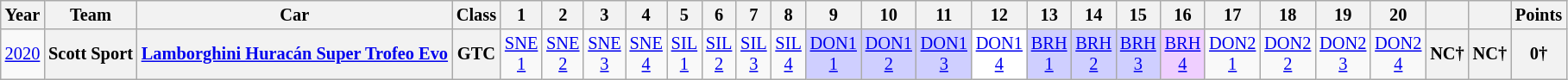<table class="wikitable" style="text-align:center; font-size:85%">
<tr>
<th>Year</th>
<th>Team</th>
<th>Car</th>
<th>Class</th>
<th>1</th>
<th>2</th>
<th>3</th>
<th>4</th>
<th>5</th>
<th>6</th>
<th>7</th>
<th>8</th>
<th>9</th>
<th>10</th>
<th>11</th>
<th>12</th>
<th>13</th>
<th>14</th>
<th>15</th>
<th>16</th>
<th>17</th>
<th>18</th>
<th>19</th>
<th>20</th>
<th></th>
<th></th>
<th>Points</th>
</tr>
<tr>
<td><a href='#'>2020</a></td>
<th nowrap>Scott Sport</th>
<th nowrap><a href='#'>Lamborghini Huracán Super Trofeo Evo</a></th>
<th align=center><strong><span>GTC</span></strong></th>
<td style="background:#;"><a href='#'>SNE<br>1</a></td>
<td style="background:#;"><a href='#'>SNE<br>2</a></td>
<td style="background:#;"><a href='#'>SNE<br>3</a></td>
<td style="background:#;"><a href='#'>SNE<br>4</a></td>
<td style="background:#;"><a href='#'>SIL<br>1</a></td>
<td style="background:#;"><a href='#'>SIL<br>2</a></td>
<td style="background:#;"><a href='#'>SIL<br>3</a></td>
<td style="background:#;"><a href='#'>SIL<br>4</a></td>
<td style="background:#CFCFFF;"><a href='#'>DON1<br>1</a><br></td>
<td style="background:#CFCFFF;"><a href='#'>DON1<br>2</a><br></td>
<td style="background:#CFCFFF;"><a href='#'>DON1<br>3</a><br></td>
<td style="background:#FFFFFF;"><a href='#'>DON1<br>4</a><br></td>
<td style="background:#CFCFFF;"><a href='#'>BRH<br>1</a><br></td>
<td style="background:#CFCFFF;"><a href='#'>BRH<br>2</a><br></td>
<td style="background:#CFCFFF;"><a href='#'>BRH<br>3</a><br></td>
<td style="background:#EFCFFF;"><a href='#'>BRH<br>4</a><br></td>
<td style="background:#;"><a href='#'>DON2<br>1</a></td>
<td style="background:#;"><a href='#'>DON2<br>2</a></td>
<td style="background:#;"><a href='#'>DON2<br>3</a></td>
<td style="background:#;"><a href='#'>DON2<br>4</a></td>
<th>NC†</th>
<th>NC†</th>
<th>0†</th>
</tr>
</table>
